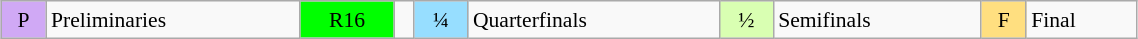<table class="wikitable" style="margin:0.5em auto; font-size:90%; line-height:1.25em;" width=60%;>
<tr>
<td style="background-color:#D0A9F5;text-align:center;">P</td>
<td>Preliminaries</td>
<td style="background-color:#00FF00;text-align:center;">R16</td>
<td></td>
<td style="background-color:#97DEFF;text-align:center;">¼</td>
<td>Quarterfinals</td>
<td style="background-color:#D9FFB2;text-align:center;">½</td>
<td>Semifinals</td>
<td style="background-color:#FFDF80;text-align:center;">F</td>
<td>Final</td>
</tr>
</table>
